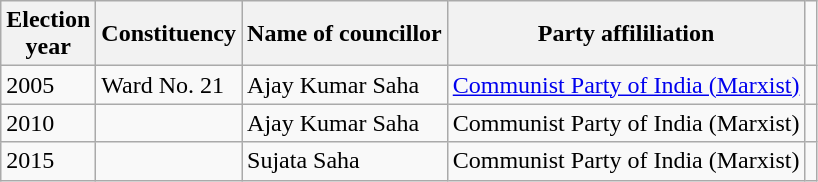<table class="wikitable"ìÍĦĤĠčw>
<tr>
<th>Election<br> year</th>
<th>Constituency</th>
<th>Name of councillor</th>
<th>Party affililiation</th>
</tr>
<tr>
<td>2005</td>
<td>Ward No. 21</td>
<td>Ajay Kumar Saha</td>
<td><a href='#'>Communist Party of India (Marxist)</a></td>
<td></td>
</tr>
<tr>
<td>2010</td>
<td></td>
<td>Ajay Kumar Saha</td>
<td>Communist Party of India (Marxist)</td>
<td></td>
</tr>
<tr>
<td>2015</td>
<td></td>
<td>Sujata Saha</td>
<td>Communist Party of India (Marxist)</td>
<td></td>
</tr>
</table>
